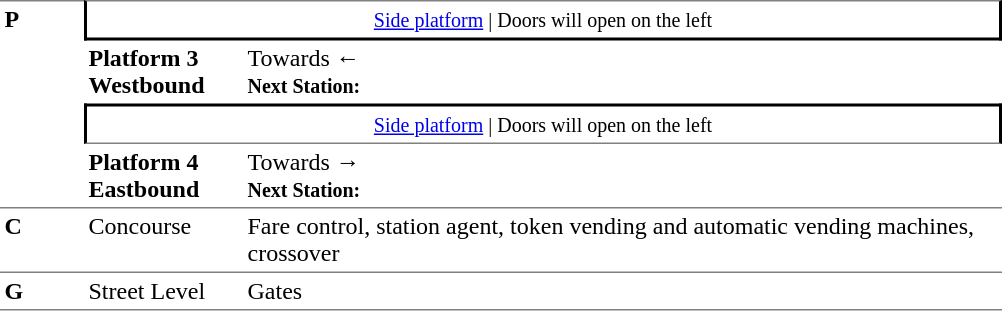<table border=0 cellspacing=0 cellpadding=3>
<tr>
<td style="border-top:solid 1px grey;border-bottom:solid 1px grey;" width=50 rowspan=4 valign=top><strong>P</strong></td>
<td style="border-top:solid 1px grey;border-right:solid 2px black;border-left:solid 2px black;border-bottom:solid 2px black;text-align:center;" colspan=2><small><a href='#'>Side platform</a> | Doors will open on the left </small></td>
</tr>
<tr>
<td><span><strong>Platform 3</strong><br><strong>Westbound</strong></span></td>
<td><span></span>Towards ← <br><small><strong>Next Station:</strong> </small></td>
</tr>
<tr>
<td style="border-top:solid 2px black;border-right:solid 2px black;border-left:solid 2px black;border-bottom:solid 1px grey;" colspan=2  align=center><small><a href='#'>Side platform</a> | Doors will open on the left </small></td>
</tr>
<tr>
<td style="border-bottom:solid 1px grey;" width=100><span><strong>Platform 4</strong><br><strong>Eastbound</strong></span></td>
<td style="border-bottom:solid 1px grey;" width=500>Towards → <br><small><strong>Next Station:</strong> </small></td>
</tr>
<tr>
<td valign=top><strong>C</strong></td>
<td valign=top>Concourse</td>
<td valign=top>Fare control, station agent, token vending and automatic vending machines, crossover</td>
</tr>
<tr>
<td style="border-bottom:solid 1px grey;border-top:solid 1px grey;" width=50 valign=top><strong>G</strong></td>
<td style="border-top:solid 1px grey;border-bottom:solid 1px grey;" width=100 valign=top>Street Level</td>
<td style="border-top:solid 1px grey;border-bottom:solid 1px grey;" width=500 valign=top>Gates</td>
</tr>
</table>
